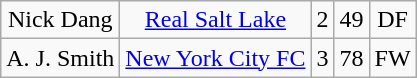<table class="wikitable" style="text-align: center;">
<tr>
<td> Nick Dang</td>
<td><a href='#'>Real Salt Lake</a></td>
<td>2</td>
<td>49</td>
<td>DF</td>
</tr>
<tr>
<td> A. J. Smith</td>
<td><a href='#'>New York City FC</a></td>
<td>3</td>
<td>78</td>
<td>FW</td>
</tr>
</table>
